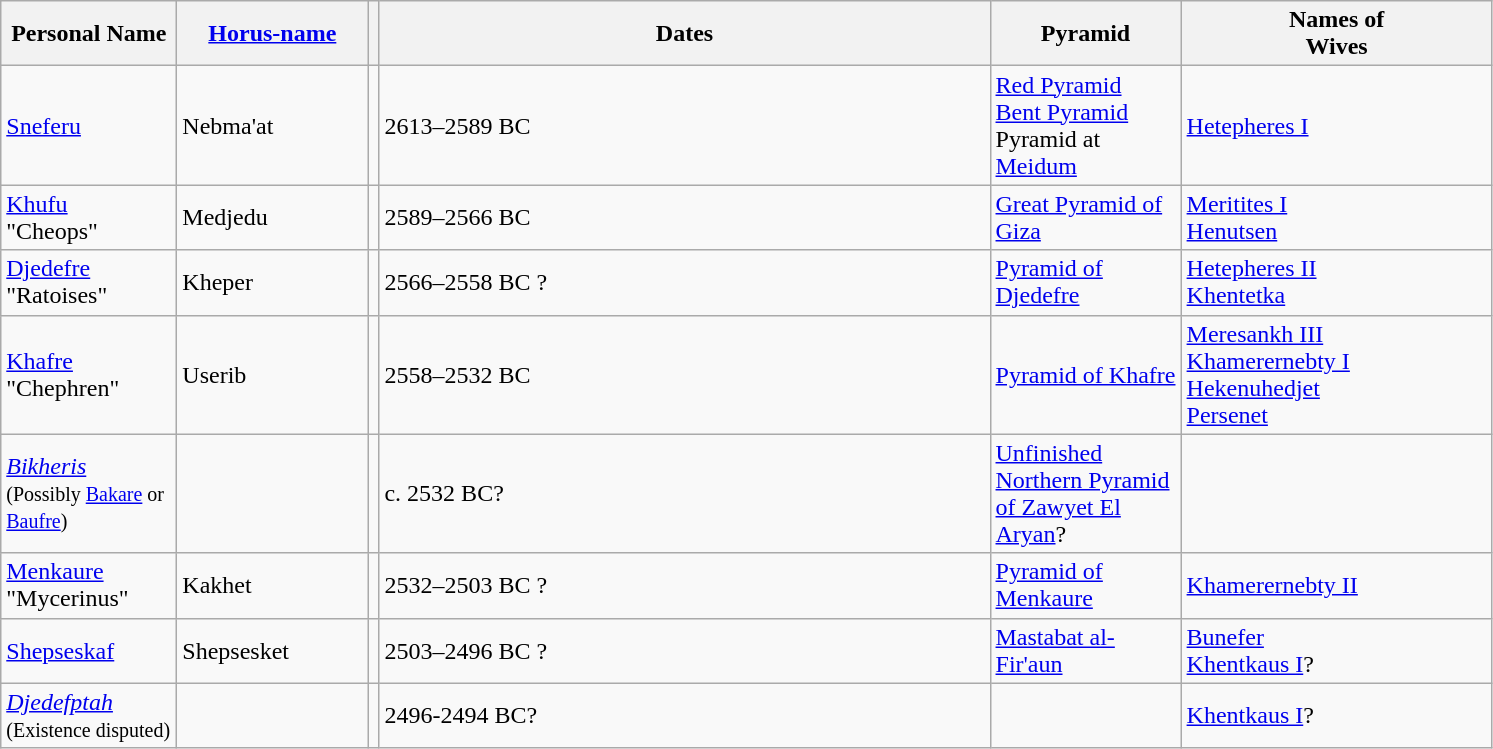<table class="wikitable">
<tr>
<th style="width:110px">Personal Name</th>
<th style="width:120px"><a href='#'>Horus-name</a></th>
<th></th>
<th style="width:400px">Dates</th>
<th style="width:120px">Pyramid</th>
<th style="width:200px">Names of <br> Wives</th>
</tr>
<tr>
<td><a href='#'>Sneferu</a></td>
<td>Nebma'at</td>
<td></td>
<td>2613–2589 BC</td>
<td><a href='#'>Red Pyramid</a> <br> <a href='#'>Bent Pyramid</a> <br> Pyramid at <a href='#'>Meidum</a></td>
<td><a href='#'>Hetepheres I</a></td>
</tr>
<tr>
<td><a href='#'>Khufu</a><br>"Cheops"</td>
<td>Medjedu</td>
<td></td>
<td>2589–2566 BC</td>
<td><a href='#'>Great Pyramid of Giza</a></td>
<td><a href='#'>Meritites I</a> <br> <a href='#'>Henutsen</a></td>
</tr>
<tr>
<td><a href='#'>Djedefre</a><br>"Ratoises"</td>
<td>Kheper</td>
<td></td>
<td>2566–2558 BC ?</td>
<td><a href='#'>Pyramid of Djedefre</a></td>
<td><a href='#'>Hetepheres II</a> <br> <a href='#'>Khentetka</a></td>
</tr>
<tr>
<td><a href='#'>Khafre</a><br>"Chephren"</td>
<td>Userib</td>
<td></td>
<td>2558–2532 BC</td>
<td><a href='#'>Pyramid of Khafre</a></td>
<td><a href='#'>Meresankh III</a> <br> <a href='#'>Khamerernebty I</a><br> <a href='#'>Hekenuhedjet</a> <br> <a href='#'>Persenet</a></td>
</tr>
<tr>
<td><em><a href='#'>Bikheris</a></em><br><small>(Possibly <a href='#'>Bakare</a> or <a href='#'>Baufre</a>)</small></td>
<td></td>
<td></td>
<td>c. 2532 BC?</td>
<td><a href='#'>Unfinished Northern Pyramid of Zawyet El Aryan</a>?</td>
<td></td>
</tr>
<tr>
<td><a href='#'>Menkaure</a><br>"Mycerinus"</td>
<td>Kakhet</td>
<td></td>
<td>2532–2503 BC ?</td>
<td><a href='#'>Pyramid of Menkaure</a></td>
<td><a href='#'>Khamerernebty II</a></td>
</tr>
<tr>
<td><a href='#'>Shepseskaf</a></td>
<td>Shepsesket</td>
<td></td>
<td>2503–2496 BC ?</td>
<td><a href='#'>Mastabat al-Fir'aun</a></td>
<td><a href='#'>Bunefer</a> <br> <a href='#'>Khentkaus I</a>?</td>
</tr>
<tr>
<td><em><a href='#'>Djedefptah</a></em><br><small>(Existence disputed)</small></td>
<td></td>
<td></td>
<td>2496-2494 BC?</td>
<td></td>
<td><a href='#'>Khentkaus I</a>?</td>
</tr>
</table>
